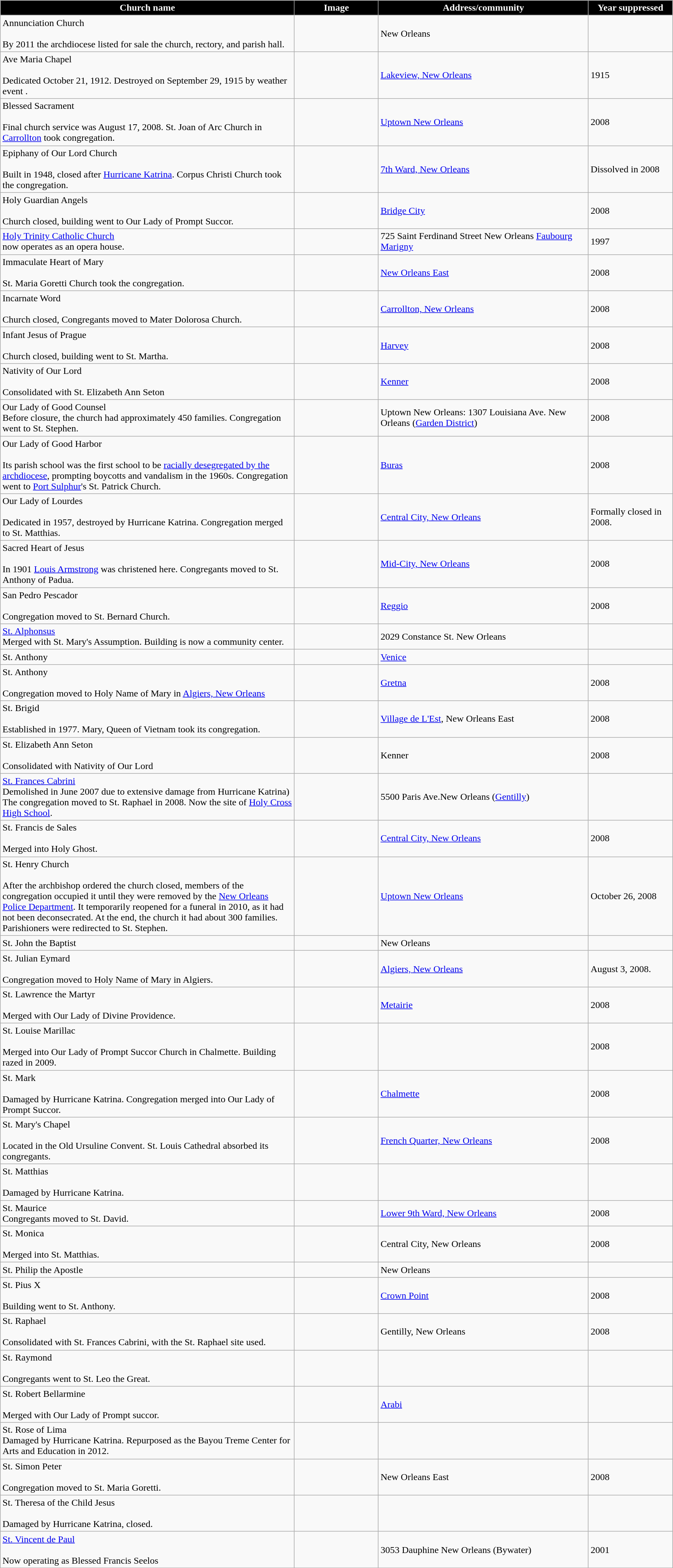<table class="wikitable sortable" style="width:90%">
<tr>
<th style="background:black; color:white;" width="35%"><strong>Church name</strong></th>
<th style="background:black; color:white;" width="10%"><strong>Image</strong></th>
<th style="background:black; color:white;" width="25%"><strong>Address/community</strong></th>
<th style="background:black; color:white;" width="10%"><strong>Year suppressed</strong></th>
</tr>
<tr>
<td>Annunciation Church<br><br>By 2011 the archdiocese listed for sale the church, rectory, and parish hall.</td>
<td></td>
<td>New Orleans</td>
<td></td>
</tr>
<tr>
<td>Ave Maria Chapel<br><br>Dedicated October 21, 1912. Destroyed on September 29, 1915 by weather event .</td>
<td></td>
<td><a href='#'>Lakeview, New Orleans</a></td>
<td>1915</td>
</tr>
<tr>
<td>Blessed Sacrament<br><br>Final church service was August 17, 2008. St. Joan of Arc Church in <a href='#'>Carrollton</a> took congregation.</td>
<td></td>
<td><a href='#'>Uptown New Orleans</a></td>
<td>2008</td>
</tr>
<tr>
<td>Epiphany of Our Lord Church<br><br>Built in 1948, closed after <a href='#'>Hurricane Katrina</a>. Corpus Christi Church took the congregation.</td>
<td></td>
<td><a href='#'>7th Ward, New Orleans</a></td>
<td>Dissolved in 2008</td>
</tr>
<tr>
<td>Holy Guardian Angels<br><br>Church closed, building went to Our Lady of Prompt Succor.</td>
<td></td>
<td><a href='#'>Bridge City</a></td>
<td>2008</td>
</tr>
<tr>
<td><a href='#'>Holy Trinity Catholic Church</a><br>now operates as an opera house.</td>
<td></td>
<td>725 Saint Ferdinand Street New Orleans <a href='#'>Faubourg Marigny</a></td>
<td>1997</td>
</tr>
<tr>
<td>Immaculate Heart of Mary<br><br>St. Maria Goretti Church took the congregation.</td>
<td></td>
<td><a href='#'>New Orleans East</a></td>
<td>2008</td>
</tr>
<tr>
<td>Incarnate Word<br><br>Church closed, Congregants moved to Mater Dolorosa Church.</td>
<td></td>
<td><a href='#'>Carrollton, New Orleans</a></td>
<td>2008</td>
</tr>
<tr>
<td>Infant Jesus of Prague<br><br>Church closed, building went to St. Martha.</td>
<td></td>
<td><a href='#'>Harvey</a></td>
<td>2008</td>
</tr>
<tr>
<td>Nativity of Our Lord<br><br>Consolidated with St. Elizabeth Ann Seton</td>
<td></td>
<td><a href='#'>Kenner</a></td>
<td>2008</td>
</tr>
<tr>
<td>Our Lady of Good Counsel<br>Before closure, the church had approximately 450 families. Congregation went to St. Stephen.</td>
<td></td>
<td>Uptown New Orleans: 1307 Louisiana Ave. New Orleans (<a href='#'>Garden District</a>)</td>
<td>2008</td>
</tr>
<tr>
<td>Our Lady of Good Harbor<br><br>Its parish school was the first school to be <a href='#'>racially desegregated by the archdiocese</a>, prompting boycotts and vandalism in the 1960s. Congregation went to <a href='#'>Port Sulphur</a>'s St. Patrick Church.</td>
<td></td>
<td><a href='#'>Buras</a></td>
<td>2008</td>
</tr>
<tr>
<td>Our Lady of Lourdes<br><br>Dedicated in 1957, destroyed by Hurricane Katrina. Congregation merged to St. Matthias.</td>
<td></td>
<td><a href='#'>Central City, New Orleans</a></td>
<td>Formally closed in 2008.</td>
</tr>
<tr>
<td>Sacred Heart of Jesus<br><br>In 1901 <a href='#'>Louis Armstrong</a> was christened here. Congregants moved to St. Anthony of Padua.</td>
<td></td>
<td><a href='#'>Mid-City, New Orleans</a></td>
<td>2008</td>
</tr>
<tr>
<td>San Pedro Pescador<br><br>Congregation moved to St. Bernard Church.</td>
<td></td>
<td><a href='#'>Reggio</a></td>
<td>2008</td>
</tr>
<tr>
<td><a href='#'>St. Alphonsus</a><br>Merged with St. Mary's Assumption.  Building is now a community center.</td>
<td></td>
<td>2029 Constance St. New Orleans</td>
<td></td>
</tr>
<tr>
<td>St. Anthony<br></td>
<td></td>
<td><a href='#'>Venice</a></td>
<td></td>
</tr>
<tr>
<td>St. Anthony<br><br>Congregation  moved to Holy Name of Mary in <a href='#'>Algiers, New Orleans</a></td>
<td></td>
<td><a href='#'>Gretna</a></td>
<td>2008</td>
</tr>
<tr>
<td>St. Brigid<br><br>Established in 1977. Mary, Queen of Vietnam took its congregation.</td>
<td></td>
<td><a href='#'>Village de L'Est</a>, New Orleans East</td>
<td>2008</td>
</tr>
<tr>
<td>St. Elizabeth Ann Seton<br><br>Consolidated with Nativity of Our Lord</td>
<td></td>
<td>Kenner</td>
<td>2008</td>
</tr>
<tr>
<td><a href='#'>St. Frances Cabrini</a><br>Demolished in June 2007 due to extensive damage from Hurricane Katrina) The congregation moved to St. Raphael in 2008. Now the site of <a href='#'>Holy Cross High School</a>.</td>
<td></td>
<td>5500 Paris Ave.New Orleans   (<a href='#'>Gentilly</a>)</td>
<td></td>
</tr>
<tr>
<td>St. Francis de Sales<br><br>Merged into Holy Ghost.</td>
<td></td>
<td><a href='#'>Central City, New Orleans</a></td>
<td>2008</td>
</tr>
<tr>
<td>St. Henry Church<br><br>After the archbishop ordered the church closed, members of the congregation occupied it until they were removed by the <a href='#'>New Orleans Police Department</a>. It temporarily reopened for a funeral in 2010, as it had not been deconsecrated.  At the end, the church it had about 300 families. Parishioners were redirected to St. Stephen.</td>
<td></td>
<td><a href='#'>Uptown New Orleans</a></td>
<td>October 26, 2008</td>
</tr>
<tr>
<td>St. John the Baptist<br></td>
<td></td>
<td>New Orleans</td>
<td></td>
</tr>
<tr>
<td>St. Julian Eymard<br><br>Congregation moved to Holy Name of Mary in Algiers.</td>
<td></td>
<td><a href='#'>Algiers, New Orleans</a></td>
<td>August 3, 2008.</td>
</tr>
<tr>
<td>St. Lawrence the Martyr<br><br>Merged with Our Lady of Divine Providence.</td>
<td></td>
<td><a href='#'>Metairie</a></td>
<td>2008</td>
</tr>
<tr>
<td>St. Louise Marillac<br><br>Merged into Our Lady of Prompt Succor Church in Chalmette. Building razed in 2009.</td>
<td></td>
<td></td>
<td>2008</td>
</tr>
<tr>
<td>St. Mark<br><br>Damaged by Hurricane Katrina. Congregation merged into Our Lady of Prompt Succor.</td>
<td></td>
<td><a href='#'>Chalmette</a></td>
<td>2008</td>
</tr>
<tr>
<td>St. Mary's Chapel<br><br>Located in the Old Ursuline Convent. St. Louis Cathedral absorbed its congregants.</td>
<td></td>
<td><a href='#'>French Quarter, New Orleans</a></td>
<td>2008</td>
</tr>
<tr>
<td>St. Matthias<br><br>Damaged by Hurricane Katrina.</td>
<td></td>
<td></td>
<td></td>
</tr>
<tr>
<td>St. Maurice<br>Congregants moved to St. David.</td>
<td></td>
<td><a href='#'>Lower 9th Ward, New Orleans</a></td>
<td>2008</td>
</tr>
<tr>
<td>St. Monica<br><br>Merged into St. Matthias.</td>
<td></td>
<td>Central City, New Orleans</td>
<td>2008</td>
</tr>
<tr>
<td>St. Philip the Apostle</td>
<td></td>
<td>New Orleans</td>
<td></td>
</tr>
<tr>
<td>St. Pius X<br><br>Building went to  St. Anthony.</td>
<td></td>
<td><a href='#'>Crown Point</a></td>
<td>2008</td>
</tr>
<tr>
<td>St. Raphael<br><br>Consolidated with St. Frances Cabrini, with the St. Raphael site used.</td>
<td></td>
<td>Gentilly, New Orleans</td>
<td>2008</td>
</tr>
<tr>
<td>St. Raymond<br><br>Congregants went to St. Leo the Great.</td>
<td></td>
<td></td>
<td></td>
</tr>
<tr>
<td>St. Robert Bellarmine<br><br>Merged with Our Lady of Prompt succor.</td>
<td></td>
<td><a href='#'>Arabi</a></td>
<td></td>
</tr>
<tr>
<td>St. Rose of Lima<br>Damaged by Hurricane Katrina. Repurposed as the Bayou Treme Center for Arts and Education in 2012.</td>
<td></td>
<td></td>
<td></td>
</tr>
<tr>
<td>St. Simon Peter<br><br>Congregation moved to St. Maria Goretti.</td>
<td></td>
<td>New Orleans East</td>
<td>2008</td>
</tr>
<tr>
<td>St. Theresa of the Child Jesus<br><br>Damaged by Hurricane Katrina, closed.</td>
<td></td>
<td></td>
<td></td>
</tr>
<tr>
<td><a href='#'>St. Vincent de Paul</a><br><br>Now operating as Blessed Francis Seelos</td>
<td></td>
<td>3053 Dauphine New Orleans (Bywater)</td>
<td>2001</td>
</tr>
<tr>
</tr>
</table>
